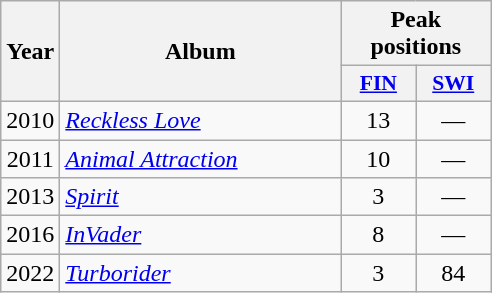<table class="wikitable">
<tr>
<th align="center" rowspan="2" width="10">Year</th>
<th align="center" rowspan="2" width="180">Album</th>
<th align="center" colspan="2" width="20">Peak positions</th>
</tr>
<tr>
<th scope="col" style="width:3em;font-size:90%;"><a href='#'>FIN</a><br></th>
<th scope="col" style="width:3em;font-size:90%;"><a href='#'>SWI</a><br></th>
</tr>
<tr>
<td style="text-align:center;">2010</td>
<td><em><a href='#'>Reckless Love</a></em></td>
<td style="text-align:center;">13</td>
<td style="text-align:center;">—</td>
</tr>
<tr>
<td style="text-align:center;">2011</td>
<td><em><a href='#'>Animal Attraction</a></em></td>
<td style="text-align:center;">10</td>
<td style="text-align:center;">—</td>
</tr>
<tr>
<td style="text-align:center;">2013</td>
<td><em><a href='#'>Spirit</a></em></td>
<td style="text-align:center;">3</td>
<td style="text-align:center;">—</td>
</tr>
<tr>
<td style="text-align:center;">2016</td>
<td><em><a href='#'>InVader</a></em></td>
<td style="text-align:center;">8</td>
<td style="text-align:center;">—</td>
</tr>
<tr>
<td style="text-align:center;">2022</td>
<td><em><a href='#'>Turborider</a></em></td>
<td style="text-align:center;">3<br></td>
<td style="text-align:center;">84</td>
</tr>
</table>
